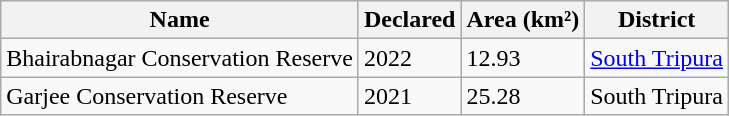<table class="wikitable sortable">
<tr>
<th>Name</th>
<th>Declared</th>
<th>Area (km²)</th>
<th>District</th>
</tr>
<tr>
<td>Bhairabnagar Conservation Reserve</td>
<td>2022</td>
<td>12.93</td>
<td><a href='#'>South Tripura</a></td>
</tr>
<tr>
<td>Garjee Conservation Reserve</td>
<td>2021</td>
<td>25.28</td>
<td>South Tripura</td>
</tr>
</table>
